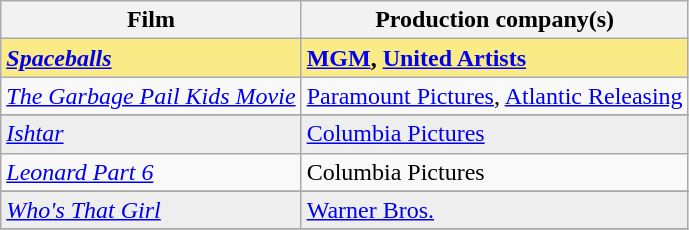<table class="wikitable" style>
<tr>
<th>Film</th>
<th>Production company(s)</th>
</tr>
<tr style="background:#FAEB86">
<td><strong><em><a href='#'>Spaceballs</a></em></strong></td>
<td><strong><a href='#'>MGM</a>, <a href='#'>United Artists</a></strong></td>
</tr>
<tr>
<td><em><a href='#'>The Garbage Pail Kids Movie</a></em></td>
<td><a href='#'>Paramount Pictures</a>, <a href='#'>Atlantic Releasing</a></td>
</tr>
<tr>
</tr>
<tr style="background:#eee;">
<td><em><a href='#'>Ishtar</a></em></td>
<td><a href='#'>Columbia Pictures</a></td>
</tr>
<tr>
<td><em><a href='#'>Leonard Part 6</a></em></td>
<td>Columbia Pictures</td>
</tr>
<tr>
</tr>
<tr style="background:#eee;">
<td><em><a href='#'>Who's That Girl</a></em></td>
<td><a href='#'>Warner Bros.</a></td>
</tr>
<tr>
</tr>
</table>
